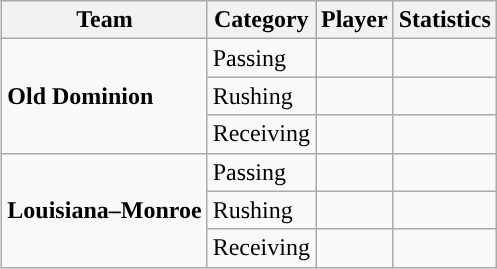<table class="wikitable" style="float: right;">
<tr>
<th>Team</th>
<th>Category</th>
<th>Player</th>
<th>Statistics</th>
</tr>
<tr>
<td rowspan=3><strong>Old Dominion</strong></td>
<td>Passing</td>
<td></td>
<td></td>
</tr>
<tr>
<td>Rushing</td>
<td></td>
<td></td>
</tr>
<tr>
<td>Receiving</td>
<td></td>
<td></td>
</tr>
<tr>
<td rowspan=3><strong>Louisiana–Monroe</strong></td>
<td>Passing</td>
<td></td>
<td></td>
</tr>
<tr>
<td>Rushing</td>
<td></td>
<td></td>
</tr>
<tr>
<td>Receiving</td>
<td></td>
<td></td>
</tr>
</table>
